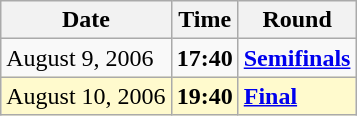<table class="wikitable">
<tr>
<th>Date</th>
<th>Time</th>
<th>Round</th>
</tr>
<tr>
<td>August 9, 2006</td>
<td><strong>17:40</strong></td>
<td><strong><a href='#'>Semifinals</a></strong></td>
</tr>
<tr style=background:lemonchiffon>
<td>August 10, 2006</td>
<td><strong>19:40</strong></td>
<td><strong><a href='#'>Final</a></strong></td>
</tr>
</table>
